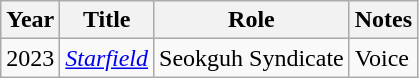<table class="wikitable plainrowheaders sortable">
<tr>
<th scope="col">Year</th>
<th scope="col">Title</th>
<th scope="col">Role</th>
<th scope="col">Notes</th>
</tr>
<tr>
<td>2023</td>
<td><em><a href='#'>Starfield</a></em></td>
<td>Seokguh Syndicate</td>
<td>Voice</td>
</tr>
</table>
